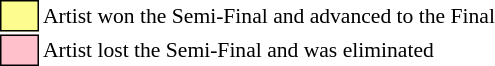<table class="toccolours" style="font-size: 90%; white-space: nowrap;">
<tr>
<td style="background:#fdfc8f; border:1px solid black;">      </td>
<td>Artist won the Semi-Final and advanced to the Final</td>
</tr>
<tr>
<td style="background:pink; border:1px solid black;">      </td>
<td>Artist lost the Semi-Final and was eliminated</td>
</tr>
<tr>
</tr>
</table>
